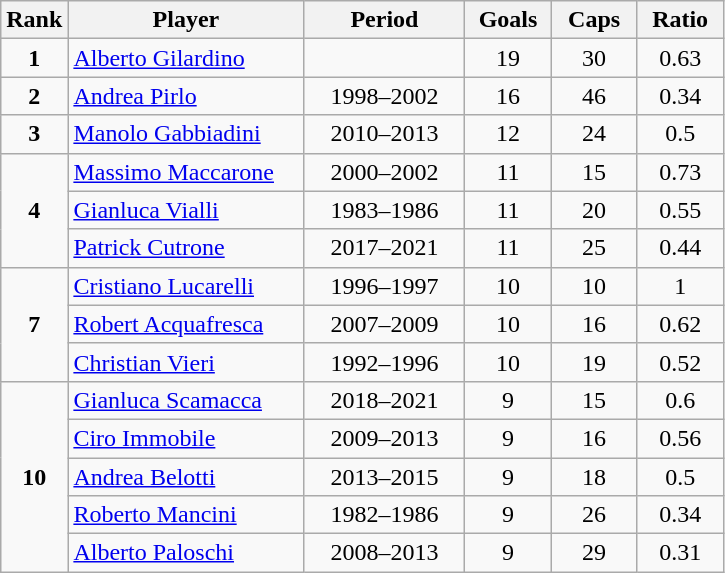<table class="wikitable sortable" style="text-align:center;">
<tr>
<th width=20px>Rank</th>
<th style="width:150px;">Player</th>
<th style="width:100px;">Period</th>
<th width=50px>Goals</th>
<th width=50px>Caps</th>
<th width=50px>Ratio</th>
</tr>
<tr>
<td><strong>1</strong></td>
<td style="text-align: left;"><a href='#'>Alberto Gilardino</a></td>
<td></td>
<td>19</td>
<td>30</td>
<td>0.63</td>
</tr>
<tr>
<td><strong>2</strong></td>
<td style="text-align: left;"><a href='#'>Andrea Pirlo</a></td>
<td>1998–2002</td>
<td>16</td>
<td>46</td>
<td>0.34</td>
</tr>
<tr>
<td><strong>3</strong></td>
<td style="text-align: left;"><a href='#'>Manolo Gabbiadini</a></td>
<td>2010–2013</td>
<td>12</td>
<td>24</td>
<td>0.5</td>
</tr>
<tr>
<td rowspan="3"><strong>4</strong></td>
<td style="text-align: left;"><a href='#'>Massimo Maccarone</a></td>
<td>2000–2002</td>
<td>11</td>
<td>15</td>
<td>0.73</td>
</tr>
<tr>
<td style="text-align: left;"><a href='#'>Gianluca Vialli</a></td>
<td>1983–1986</td>
<td>11</td>
<td>20</td>
<td>0.55</td>
</tr>
<tr>
<td style="text-align: left;"><a href='#'>Patrick Cutrone</a></td>
<td>2017–2021</td>
<td>11</td>
<td>25</td>
<td>0.44</td>
</tr>
<tr>
<td rowspan="3"><strong>7</strong></td>
<td style="text-align: left;"><a href='#'>Cristiano Lucarelli</a></td>
<td>1996–1997</td>
<td>10</td>
<td>10</td>
<td>1</td>
</tr>
<tr>
<td style="text-align: left;"><a href='#'>Robert Acquafresca</a></td>
<td>2007–2009</td>
<td>10</td>
<td>16</td>
<td>0.62</td>
</tr>
<tr>
<td style="text-align: left;"><a href='#'>Christian Vieri</a></td>
<td>1992–1996</td>
<td>10</td>
<td>19</td>
<td>0.52</td>
</tr>
<tr>
<td rowspan="5"><strong>10</strong></td>
<td style="text-align: left;"><a href='#'>Gianluca Scamacca</a></td>
<td>2018–2021</td>
<td>9</td>
<td>15</td>
<td>0.6</td>
</tr>
<tr>
<td style="text-align: left;"><a href='#'>Ciro Immobile</a></td>
<td>2009–2013</td>
<td>9</td>
<td>16</td>
<td>0.56</td>
</tr>
<tr>
<td style="text-align: left;"><a href='#'>Andrea Belotti</a></td>
<td>2013–2015</td>
<td>9</td>
<td>18</td>
<td>0.5</td>
</tr>
<tr>
<td style="text-align: left;"><a href='#'>Roberto Mancini</a></td>
<td>1982–1986</td>
<td>9</td>
<td>26</td>
<td>0.34</td>
</tr>
<tr>
<td style="text-align: left;"><a href='#'>Alberto Paloschi</a></td>
<td>2008–2013</td>
<td>9</td>
<td>29</td>
<td>0.31</td>
</tr>
</table>
